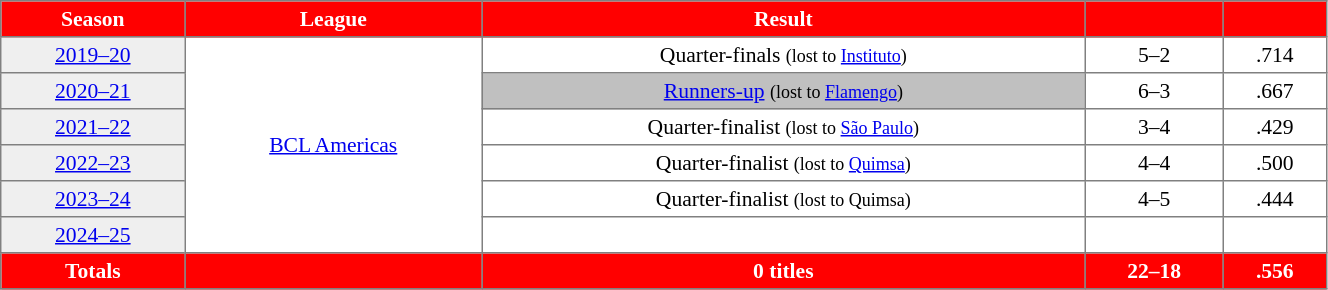<table class="sortable" border=1 style="border-collapse:collapse; font-size:90%;" cellpadding=3 cellspacing=0 width=70%>
<tr align=center bgcolor=#ff0000 style="color:white;">
<th>Season</th>
<th>League</th>
<th>Result</th>
<th></th>
<th></th>
</tr>
<tr align="center">
<td bgcolor="#efefef"><a href='#'>2019–20</a></td>
<td rowspan="6"><a href='#'>BCL Americas</a></td>
<td>Quarter-finals <small>(lost to <a href='#'>Instituto</a>)</small></td>
<td>5–2</td>
<td>.714</td>
</tr>
<tr align="center">
<td bgcolor="#efefef"><a href='#'>2020–21</a></td>
<td bgcolor="silver"><a href='#'>Runners-up</a> <small>(lost to <a href='#'>Flamengo</a>)</small></td>
<td>6–3</td>
<td>.667</td>
</tr>
<tr align="center">
<td bgcolor="#efefef"><a href='#'>2021–22</a></td>
<td>Quarter-finalist <small>(lost to <a href='#'>São Paulo</a>)</small></td>
<td>3–4</td>
<td>.429</td>
</tr>
<tr align="center">
<td bgcolor="#efefef"><a href='#'>2022–23</a></td>
<td>Quarter-finalist <small>(lost to <a href='#'>Quimsa</a>)</small></td>
<td>4–4</td>
<td>.500</td>
</tr>
<tr align="center">
<td bgcolor="#efefef"><a href='#'>2023–24</a></td>
<td>Quarter-finalist <small>(lost to Quimsa)</small></td>
<td>4–5</td>
<td>.444</td>
</tr>
<tr align="center">
<td bgcolor="#efefef"><a href='#'>2024–25</a></td>
<td></td>
<td></td>
<td></td>
</tr>
<tr bgcolor="#ff0000" style="color:white;">
<th>Totals</th>
<th></th>
<th>0 titles</th>
<th>22–18</th>
<th>.556</th>
</tr>
</table>
